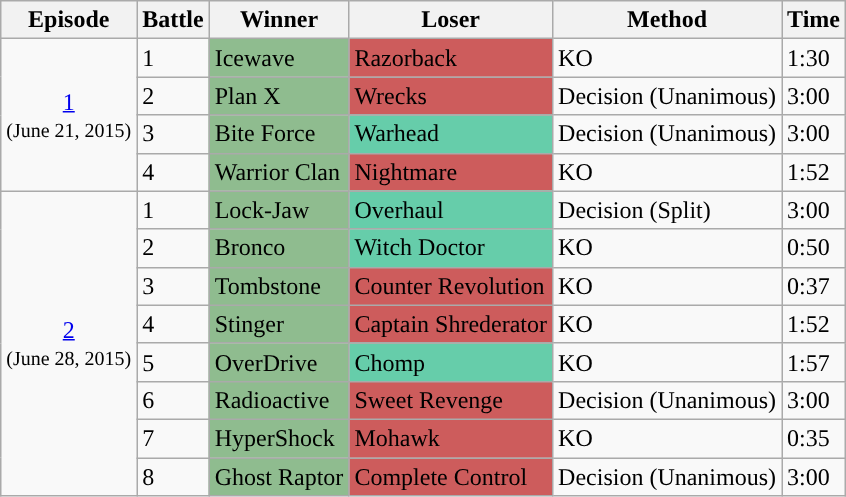<table class="wikitable">
<tr>
<th>Episode</th>
<th>Battle</th>
<th>Winner</th>
<th>Loser</th>
<th>Method</th>
<th>Time</th>
</tr>
<tr>
<td style="text-align:center;" rowspan="4"><a href='#'>1</a><br><small>(June 21, 2015)</small></td>
<td>1</td>
<td style="background:DarkSeaGreen;">Icewave</td>
<td style="background:IndianRed;">Razorback</td>
<td>KO</td>
<td>1:30</td>
</tr>
<tr>
<td>2</td>
<td style="background:DarkSeaGreen;">Plan X</td>
<td style="background:IndianRed;">Wrecks</td>
<td>Decision (Unanimous)</td>
<td>3:00</td>
</tr>
<tr>
<td>3</td>
<td style="background:DarkSeaGreen;">Bite Force</td>
<td style="background:MediumAquamarine;">Warhead</td>
<td>Decision (Unanimous)</td>
<td>3:00</td>
</tr>
<tr>
<td>4</td>
<td style="background:DarkSeaGreen;">Warrior Clan</td>
<td style="background:IndianRed;">Nightmare</td>
<td>KO</td>
<td>1:52</td>
</tr>
<tr>
<td style="text-align:center;" rowspan="8"><a href='#'>2</a><br><small>(June 28, 2015)</small></td>
<td>1</td>
<td style="background:DarkSeaGreen;">Lock-Jaw</td>
<td style="background:MediumAquamarine;">Overhaul</td>
<td>Decision (Split)</td>
<td>3:00</td>
</tr>
<tr>
<td>2</td>
<td style="background:DarkSeaGreen;">Bronco</td>
<td style="background:MediumAquamarine;">Witch Doctor</td>
<td>KO</td>
<td>0:50</td>
</tr>
<tr>
<td>3</td>
<td style="background:DarkSeaGreen;">Tombstone</td>
<td style="background:IndianRed;">Counter Revolution</td>
<td>KO</td>
<td>0:37</td>
</tr>
<tr>
<td>4</td>
<td style="background:DarkSeaGreen;">Stinger</td>
<td style="background:IndianRed;">Captain Shrederator</td>
<td>KO</td>
<td>1:52</td>
</tr>
<tr>
<td>5</td>
<td style="background:DarkSeaGreen;">OverDrive</td>
<td style="background:MediumAquamarine;">Chomp</td>
<td>KO</td>
<td>1:57</td>
</tr>
<tr>
<td>6</td>
<td style="background:DarkSeaGreen;">Radioactive</td>
<td style="background:IndianRed;">Sweet Revenge</td>
<td>Decision (Unanimous)</td>
<td>3:00</td>
</tr>
<tr>
<td>7</td>
<td style="background:DarkSeaGreen;">HyperShock</td>
<td style="background:IndianRed;">Mohawk</td>
<td>KO</td>
<td>0:35</td>
</tr>
<tr>
<td>8</td>
<td style="background:DarkSeaGreen;">Ghost Raptor</td>
<td style="background:IndianRed;">Complete Control</td>
<td>Decision (Unanimous)</td>
<td>3:00</td>
</tr>
</table>
